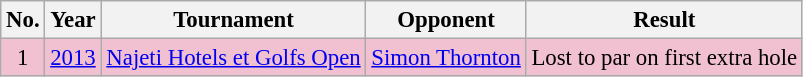<table class="wikitable" style="font-size:95%;">
<tr>
<th>No.</th>
<th>Year</th>
<th>Tournament</th>
<th>Opponent</th>
<th>Result</th>
</tr>
<tr style="background:#F2C1D1;">
<td align=center>1</td>
<td><a href='#'>2013</a></td>
<td><a href='#'>Najeti Hotels et Golfs Open</a></td>
<td> <a href='#'>Simon Thornton</a></td>
<td>Lost to par on first extra hole</td>
</tr>
</table>
